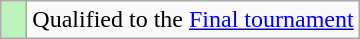<table class="wikitable" style="text-align: left;">
<tr>
<td style="width:10px; background:#bbf3bb;"></td>
<td>Qualified to the <a href='#'>Final tournament</a></td>
</tr>
</table>
